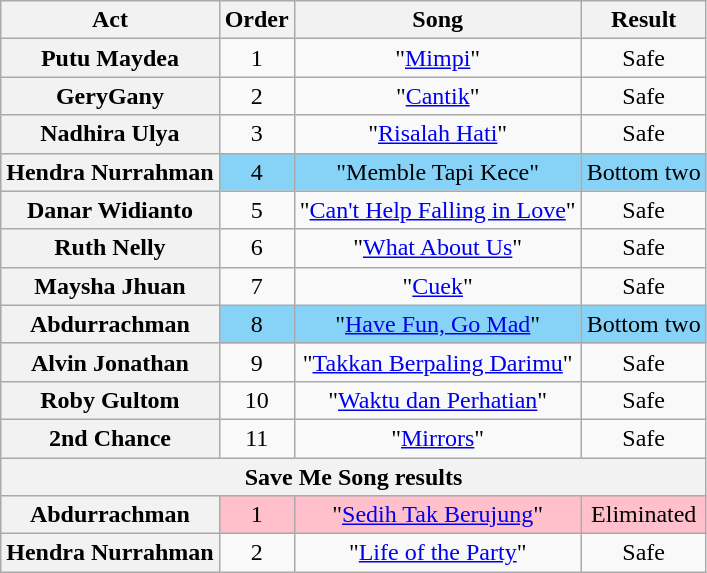<table class="wikitable plainrowheaders" style="text-align:center;">
<tr>
<th scope="col">Act</th>
<th scope="col">Order</th>
<th scope="col">Song</th>
<th scope="col">Result</th>
</tr>
<tr>
<th scope="row">Putu Maydea</th>
<td>1</td>
<td>"<a href='#'>Mimpi</a>"</td>
<td>Safe</td>
</tr>
<tr>
<th scope="row">GeryGany</th>
<td>2</td>
<td>"<a href='#'>Cantik</a>"</td>
<td>Safe</td>
</tr>
<tr>
<th scope="row">Nadhira Ulya</th>
<td>3</td>
<td>"<a href='#'>Risalah Hati</a>"</td>
<td>Safe</td>
</tr>
<tr style="background:#87D3F8;">
<th scope="row">Hendra Nurrahman</th>
<td>4</td>
<td>"Memble Tapi Kece"</td>
<td>Bottom two</td>
</tr>
<tr>
<th scope="row">Danar Widianto</th>
<td>5</td>
<td>"<a href='#'>Can't Help Falling in Love</a>"</td>
<td>Safe</td>
</tr>
<tr>
<th scope="row">Ruth Nelly</th>
<td>6</td>
<td>"<a href='#'>What About Us</a>"</td>
<td>Safe</td>
</tr>
<tr>
<th scope="row">Maysha Jhuan</th>
<td>7</td>
<td>"<a href='#'>Cuek</a>"</td>
<td>Safe</td>
</tr>
<tr style="background:#87D3F8;">
<th scope="row">Abdurrachman</th>
<td>8</td>
<td>"<a href='#'>Have Fun, Go Mad</a>"</td>
<td>Bottom two</td>
</tr>
<tr>
<th scope="row">Alvin Jonathan</th>
<td>9</td>
<td>"<a href='#'>Takkan Berpaling Darimu</a>"</td>
<td>Safe</td>
</tr>
<tr>
<th scope="row">Roby Gultom</th>
<td>10</td>
<td>"<a href='#'>Waktu dan Perhatian</a>"</td>
<td>Safe</td>
</tr>
<tr>
<th scope="row">2nd Chance</th>
<td>11</td>
<td>"<a href='#'>Mirrors</a>"</td>
<td>Safe</td>
</tr>
<tr>
<th colspan="4">Save Me Song results</th>
</tr>
<tr style="background:pink;">
<th scope="row">Abdurrachman</th>
<td>1</td>
<td>"<a href='#'>Sedih Tak Berujung</a>"</td>
<td>Eliminated</td>
</tr>
<tr>
<th scope="row">Hendra Nurrahman</th>
<td>2</td>
<td>"<a href='#'>Life of the Party</a>"</td>
<td>Safe</td>
</tr>
</table>
